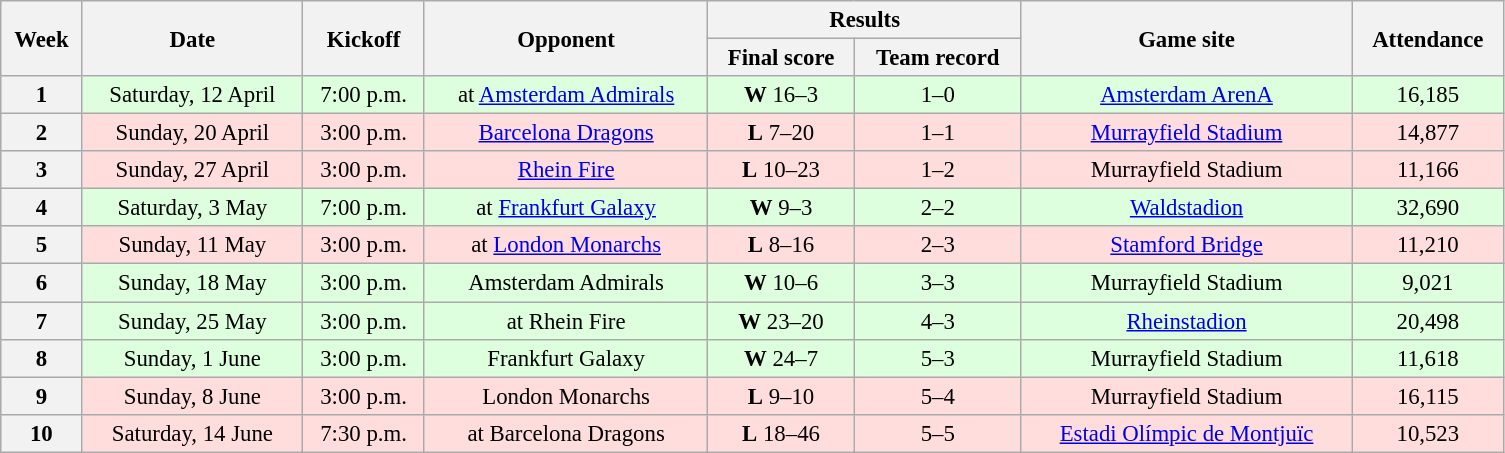<table class="wikitable" style="font-size:95%; text-align:center; width:66em">
<tr>
<th rowspan="2">Week</th>
<th rowspan="2">Date</th>
<th rowspan="2">Kickoff </th>
<th rowspan="2">Opponent</th>
<th colspan="2">Results</th>
<th rowspan="2">Game site</th>
<th rowspan="2">Attendance</th>
</tr>
<tr>
<th>Final score</th>
<th>Team record</th>
</tr>
<tr bgcolor="#DDFFDD">
<th>1</th>
<td>Saturday, 12 April</td>
<td>7:00 p.m.</td>
<td>at <a href='#'>Amsterdam Admirals</a></td>
<td><strong>W</strong> 16–3</td>
<td>1–0</td>
<td><a href='#'>Amsterdam ArenA</a></td>
<td>16,185</td>
</tr>
<tr bgcolor="#FFDDDD">
<th>2</th>
<td>Sunday, 20 April</td>
<td>3:00 p.m.</td>
<td><a href='#'>Barcelona Dragons</a></td>
<td><strong>L</strong> 7–20</td>
<td>1–1</td>
<td><a href='#'>Murrayfield Stadium</a></td>
<td>14,877</td>
</tr>
<tr bgcolor="#FFDDDD">
<th>3</th>
<td>Sunday, 27 April</td>
<td>3:00 p.m.</td>
<td><a href='#'>Rhein Fire</a></td>
<td><strong>L</strong> 10–23</td>
<td>1–2</td>
<td>Murrayfield Stadium</td>
<td>11,166</td>
</tr>
<tr bgcolor="#DDFFDD">
<th>4</th>
<td>Saturday, 3 May</td>
<td>7:00 p.m.</td>
<td>at <a href='#'>Frankfurt Galaxy</a></td>
<td><strong>W</strong> 9–3</td>
<td>2–2</td>
<td><a href='#'>Waldstadion</a></td>
<td>32,690</td>
</tr>
<tr bgcolor="#FFDDDD">
<th>5</th>
<td>Sunday, 11 May</td>
<td>3:00 p.m.</td>
<td>at <a href='#'>London Monarchs</a></td>
<td><strong>L</strong> 8–16</td>
<td>2–3</td>
<td><a href='#'>Stamford Bridge</a></td>
<td>11,210</td>
</tr>
<tr bgcolor="#DDFFDD">
<th>6</th>
<td>Sunday, 18 May</td>
<td>3:00 p.m.</td>
<td>Amsterdam Admirals</td>
<td><strong>W</strong> 10–6</td>
<td>3–3</td>
<td>Murrayfield Stadium</td>
<td>9,021</td>
</tr>
<tr bgcolor="#DDFFDD">
<th>7</th>
<td>Sunday, 25 May</td>
<td>3:00 p.m.</td>
<td>at Rhein Fire</td>
<td><strong>W</strong> 23–20</td>
<td>4–3</td>
<td><a href='#'>Rheinstadion</a></td>
<td>20,498</td>
</tr>
<tr bgcolor="#DDFFDD">
<th>8</th>
<td>Sunday, 1 June</td>
<td>3:00 p.m.</td>
<td>Frankfurt Galaxy</td>
<td><strong>W</strong> 24–7</td>
<td>5–3</td>
<td>Murrayfield Stadium</td>
<td>11,618</td>
</tr>
<tr bgcolor="#FFDDDD">
<th>9</th>
<td>Sunday, 8 June</td>
<td>3:00 p.m.</td>
<td>London Monarchs</td>
<td><strong>L</strong> 9–10</td>
<td>5–4</td>
<td>Murrayfield Stadium</td>
<td>16,115</td>
</tr>
<tr bgcolor="#FFDDDD">
<th>10</th>
<td>Saturday, 14 June</td>
<td>7:30 p.m.</td>
<td>at Barcelona Dragons</td>
<td><strong>L</strong> 18–46</td>
<td>5–5</td>
<td><a href='#'>Estadi Olímpic de Montjuïc</a></td>
<td>10,523</td>
</tr>
</table>
